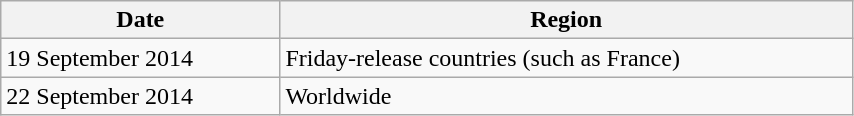<table class="wikitable" width="45%">
<tr>
<th>Date</th>
<th>Region</th>
</tr>
<tr>
<td>19 September 2014</td>
<td>Friday-release countries (such as France)</td>
</tr>
<tr>
<td>22 September 2014</td>
<td>Worldwide</td>
</tr>
</table>
